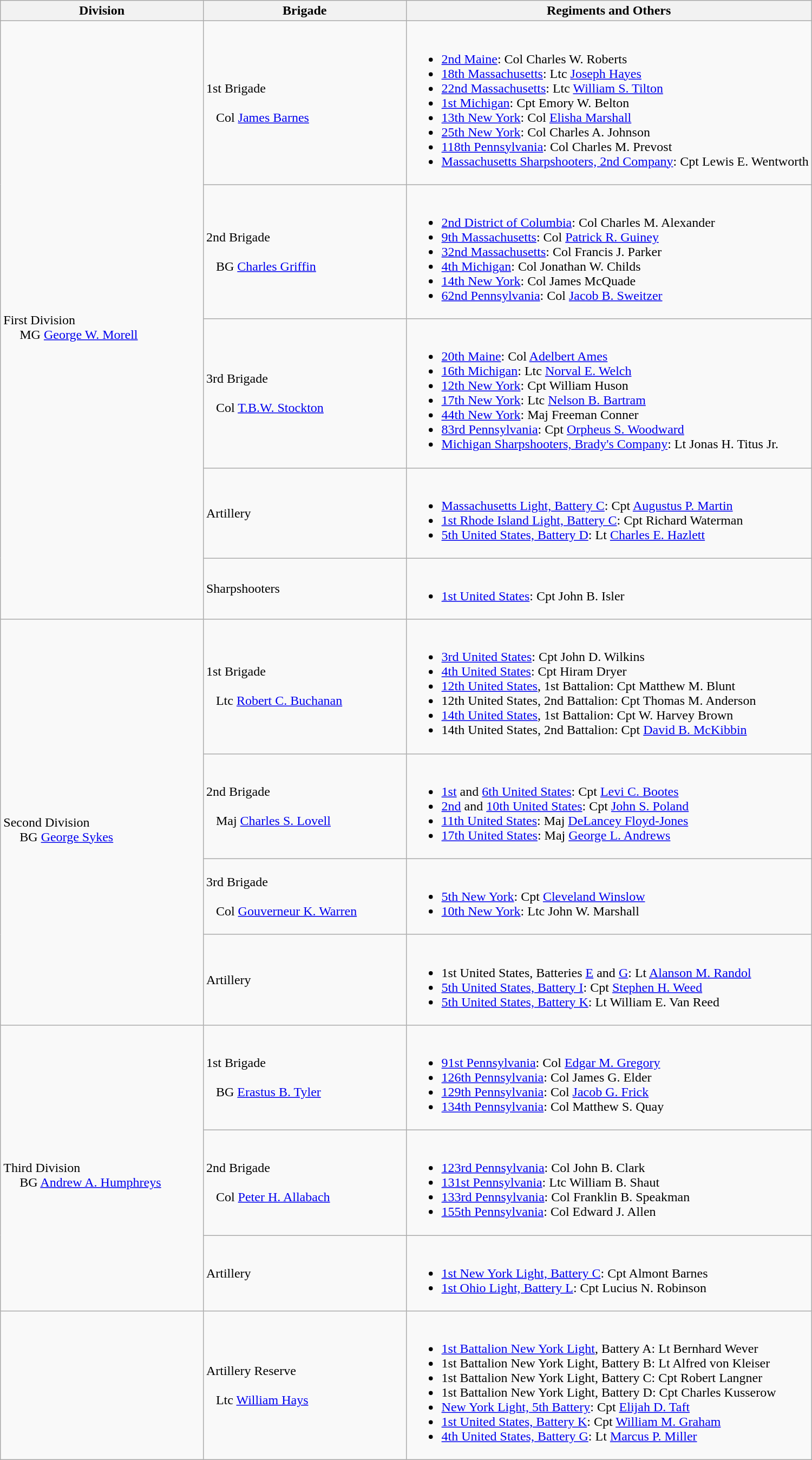<table class="wikitable">
<tr>
<th width=25%>Division</th>
<th width=25%>Brigade</th>
<th>Regiments and Others</th>
</tr>
<tr>
<td rowspan=5><br>First Division
<br>    
MG <a href='#'>George W. Morell</a></td>
<td>1st Brigade<br><br>  
Col <a href='#'>James Barnes</a></td>
<td><br><ul><li><a href='#'>2nd Maine</a>: Col Charles W. Roberts</li><li><a href='#'>18th Massachusetts</a>: Ltc <a href='#'>Joseph Hayes</a></li><li><a href='#'>22nd Massachusetts</a>: Ltc <a href='#'>William S. Tilton</a></li><li><a href='#'>1st Michigan</a>: Cpt Emory W. Belton</li><li><a href='#'>13th New York</a>: Col <a href='#'>Elisha Marshall</a></li><li><a href='#'>25th New York</a>: Col Charles A. Johnson</li><li><a href='#'>118th Pennsylvania</a>: Col Charles M. Prevost</li><li><a href='#'>Massachusetts Sharpshooters, 2nd Company</a>: Cpt Lewis E. Wentworth</li></ul></td>
</tr>
<tr>
<td>2nd Brigade<br><br>  
BG <a href='#'>Charles Griffin</a></td>
<td><br><ul><li><a href='#'>2nd District of Columbia</a>: Col Charles M. Alexander</li><li><a href='#'>9th Massachusetts</a>: Col <a href='#'>Patrick R. Guiney</a></li><li><a href='#'>32nd Massachusetts</a>: Col Francis J. Parker</li><li><a href='#'>4th Michigan</a>: Col Jonathan W. Childs</li><li><a href='#'>14th New York</a>: Col James McQuade</li><li><a href='#'>62nd Pennsylvania</a>: Col <a href='#'>Jacob B. Sweitzer</a></li></ul></td>
</tr>
<tr>
<td>3rd Brigade<br><br>  
Col <a href='#'>T.B.W. Stockton</a></td>
<td><br><ul><li><a href='#'>20th Maine</a>: Col <a href='#'>Adelbert Ames</a></li><li><a href='#'>16th Michigan</a>: Ltc <a href='#'>Norval E. Welch</a></li><li><a href='#'>12th New York</a>: Cpt William Huson</li><li><a href='#'>17th New York</a>: Ltc <a href='#'>Nelson B. Bartram</a></li><li><a href='#'>44th New York</a>: Maj Freeman Conner</li><li><a href='#'>83rd Pennsylvania</a>: Cpt <a href='#'>Orpheus S. Woodward</a></li><li><a href='#'>Michigan Sharpshooters, Brady's Company</a>: Lt Jonas H. Titus Jr.</li></ul></td>
</tr>
<tr>
<td>Artillery</td>
<td><br><ul><li><a href='#'>Massachusetts Light, Battery C</a>: Cpt <a href='#'>Augustus P. Martin</a></li><li><a href='#'>1st Rhode Island Light, Battery C</a>: Cpt Richard Waterman</li><li><a href='#'>5th United States, Battery D</a>: Lt <a href='#'>Charles E. Hazlett</a></li></ul></td>
</tr>
<tr>
<td>Sharpshooters</td>
<td><br><ul><li><a href='#'>1st United States</a>: Cpt John B. Isler</li></ul></td>
</tr>
<tr>
<td rowspan=4><br>Second Division
<br>    
BG <a href='#'>George Sykes</a></td>
<td>1st Brigade<br><br>  
Ltc <a href='#'>Robert C. Buchanan</a></td>
<td><br><ul><li><a href='#'>3rd United States</a>: Cpt John D. Wilkins</li><li><a href='#'>4th United States</a>: Cpt Hiram Dryer</li><li><a href='#'>12th United States</a>, 1st Battalion: Cpt Matthew M. Blunt</li><li>12th United States, 2nd Battalion: Cpt Thomas M. Anderson</li><li><a href='#'>14th United States</a>, 1st Battalion: Cpt W. Harvey Brown</li><li>14th United States, 2nd Battalion: Cpt <a href='#'>David B. McKibbin</a></li></ul></td>
</tr>
<tr>
<td>2nd Brigade<br><br>  
Maj <a href='#'>Charles S. Lovell</a></td>
<td><br><ul><li><a href='#'>1st</a> and <a href='#'>6th United States</a>: Cpt <a href='#'>Levi C. Bootes</a></li><li><a href='#'>2nd</a> and <a href='#'>10th United States</a>: Cpt <a href='#'>John S. Poland</a></li><li><a href='#'>11th United States</a>: Maj <a href='#'>DeLancey Floyd-Jones</a></li><li><a href='#'>17th United States</a>: Maj <a href='#'>George L. Andrews</a></li></ul></td>
</tr>
<tr>
<td>3rd Brigade<br><br>  
Col <a href='#'>Gouverneur K. Warren</a></td>
<td><br><ul><li><a href='#'>5th New York</a>: Cpt <a href='#'>Cleveland Winslow</a></li><li><a href='#'>10th New York</a>: Ltc John W. Marshall</li></ul></td>
</tr>
<tr>
<td>Artillery</td>
<td><br><ul><li>1st United States, Batteries <a href='#'>E</a> and <a href='#'>G</a>: Lt <a href='#'>Alanson M. Randol</a></li><li><a href='#'>5th United States, Battery I</a>: Cpt <a href='#'>Stephen H. Weed</a></li><li><a href='#'>5th United States, Battery K</a>: Lt William E. Van Reed</li></ul></td>
</tr>
<tr>
<td rowspan=3><br>Third Division
<br>    
BG <a href='#'>Andrew A. Humphreys</a></td>
<td>1st Brigade<br><br>  
BG <a href='#'>Erastus B. Tyler</a></td>
<td><br><ul><li><a href='#'>91st Pennsylvania</a>: Col <a href='#'>Edgar M. Gregory</a></li><li><a href='#'>126th Pennsylvania</a>: Col James G. Elder</li><li><a href='#'>129th Pennsylvania</a>: Col <a href='#'>Jacob G. Frick</a></li><li><a href='#'>134th Pennsylvania</a>: Col Matthew S. Quay</li></ul></td>
</tr>
<tr>
<td>2nd Brigade<br><br>  
Col <a href='#'>Peter H. Allabach</a></td>
<td><br><ul><li><a href='#'>123rd Pennsylvania</a>: Col John B. Clark</li><li><a href='#'>131st Pennsylvania</a>: Ltc William B. Shaut</li><li><a href='#'>133rd Pennsylvania</a>: Col Franklin B. Speakman</li><li><a href='#'>155th Pennsylvania</a>: Col Edward J. Allen</li></ul></td>
</tr>
<tr>
<td>Artillery</td>
<td><br><ul><li><a href='#'>1st New York Light, Battery C</a>: Cpt Almont Barnes</li><li><a href='#'>1st Ohio Light, Battery L</a>: Cpt Lucius N. Robinson</li></ul></td>
</tr>
<tr>
<td></td>
<td>Artillery Reserve<br><br>  
Ltc <a href='#'>William Hays</a></td>
<td><br><ul><li><a href='#'>1st Battalion New York Light</a>, Battery A: Lt Bernhard Wever</li><li>1st Battalion New York Light, Battery B: Lt Alfred von Kleiser</li><li>1st Battalion New York Light, Battery C: Cpt Robert Langner</li><li>1st Battalion New York Light, Battery D: Cpt Charles Kusserow</li><li><a href='#'>New York Light, 5th Battery</a>: Cpt <a href='#'>Elijah D. Taft</a></li><li><a href='#'>1st United States, Battery K</a>: Cpt <a href='#'>William M. Graham</a></li><li><a href='#'>4th United States, Battery G</a>: Lt <a href='#'>Marcus P. Miller</a></li></ul></td>
</tr>
</table>
